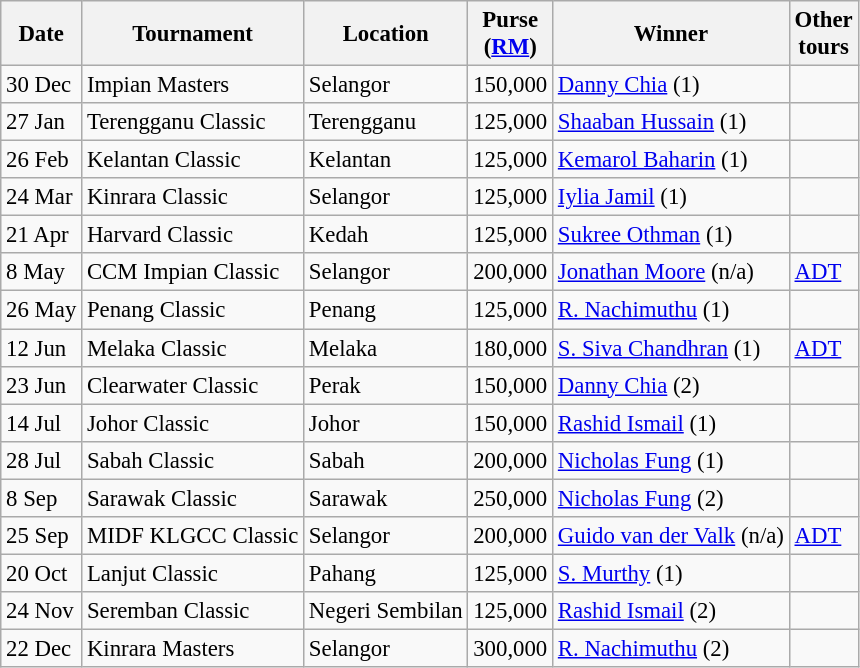<table class="wikitable" style="font-size:95%">
<tr>
<th>Date</th>
<th>Tournament</th>
<th>Location</th>
<th>Purse<br>(<a href='#'>RM</a>)</th>
<th>Winner</th>
<th>Other<br>tours</th>
</tr>
<tr>
<td>30 Dec</td>
<td>Impian Masters</td>
<td>Selangor</td>
<td align=right>150,000</td>
<td> <a href='#'>Danny Chia</a> (1)</td>
<td></td>
</tr>
<tr>
<td>27 Jan</td>
<td>Terengganu Classic</td>
<td>Terengganu</td>
<td align=right>125,000</td>
<td> <a href='#'>Shaaban Hussain</a> (1)</td>
<td></td>
</tr>
<tr>
<td>26 Feb</td>
<td>Kelantan Classic</td>
<td>Kelantan</td>
<td align=right>125,000</td>
<td> <a href='#'>Kemarol Baharin</a> (1)</td>
<td></td>
</tr>
<tr>
<td>24 Mar</td>
<td>Kinrara Classic</td>
<td>Selangor</td>
<td align=right>125,000</td>
<td> <a href='#'>Iylia Jamil</a> (1)</td>
<td></td>
</tr>
<tr>
<td>21 Apr</td>
<td>Harvard Classic</td>
<td>Kedah</td>
<td align=right>125,000</td>
<td> <a href='#'>Sukree Othman</a> (1)</td>
<td></td>
</tr>
<tr>
<td>8 May</td>
<td>CCM Impian Classic</td>
<td>Selangor</td>
<td align=right>200,000</td>
<td> <a href='#'>Jonathan Moore</a> (n/a)</td>
<td><a href='#'>ADT</a></td>
</tr>
<tr>
<td>26 May</td>
<td>Penang Classic</td>
<td>Penang</td>
<td align=right>125,000</td>
<td> <a href='#'>R. Nachimuthu</a> (1)</td>
<td></td>
</tr>
<tr>
<td>12 Jun</td>
<td>Melaka Classic</td>
<td>Melaka</td>
<td align=right>180,000</td>
<td> <a href='#'>S. Siva Chandhran</a> (1)</td>
<td><a href='#'>ADT</a></td>
</tr>
<tr>
<td>23 Jun</td>
<td>Clearwater Classic</td>
<td>Perak</td>
<td align=right>150,000</td>
<td> <a href='#'>Danny Chia</a> (2)</td>
<td></td>
</tr>
<tr>
<td>14 Jul</td>
<td>Johor Classic</td>
<td>Johor</td>
<td align=right>150,000</td>
<td> <a href='#'>Rashid Ismail</a> (1)</td>
<td></td>
</tr>
<tr>
<td>28 Jul</td>
<td>Sabah Classic</td>
<td>Sabah</td>
<td align=right>200,000</td>
<td> <a href='#'>Nicholas Fung</a> (1)</td>
<td></td>
</tr>
<tr>
<td>8 Sep</td>
<td>Sarawak Classic</td>
<td>Sarawak</td>
<td align=right>250,000</td>
<td> <a href='#'>Nicholas Fung</a> (2)</td>
<td></td>
</tr>
<tr>
<td>25 Sep</td>
<td>MIDF KLGCC Classic</td>
<td>Selangor</td>
<td align=right>200,000</td>
<td> <a href='#'>Guido van der Valk</a> (n/a)</td>
<td><a href='#'>ADT</a></td>
</tr>
<tr>
<td>20 Oct</td>
<td>Lanjut Classic</td>
<td>Pahang</td>
<td align=right>125,000</td>
<td> <a href='#'>S. Murthy</a> (1)</td>
<td></td>
</tr>
<tr>
<td>24 Nov</td>
<td>Seremban Classic</td>
<td>Negeri Sembilan</td>
<td align=right>125,000</td>
<td> <a href='#'>Rashid Ismail</a> (2)</td>
<td></td>
</tr>
<tr>
<td>22 Dec</td>
<td>Kinrara Masters</td>
<td>Selangor</td>
<td align=right>300,000</td>
<td> <a href='#'>R. Nachimuthu</a> (2)</td>
<td></td>
</tr>
</table>
